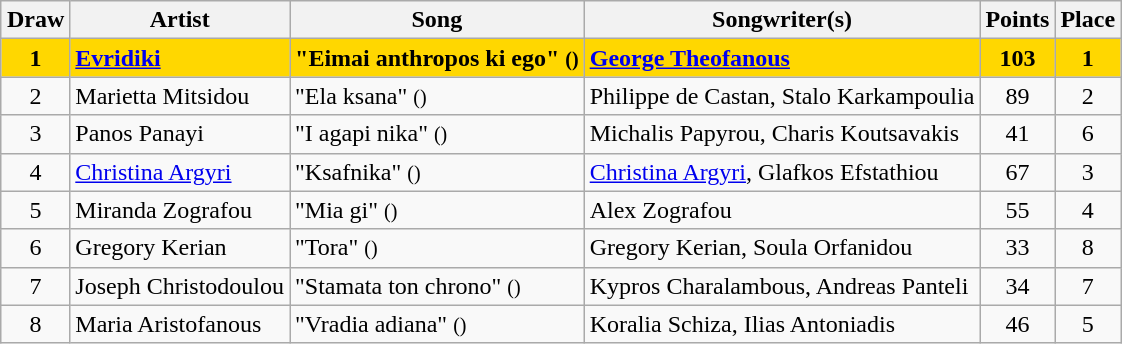<table class="sortable wikitable" style="margin: 1em auto 1em auto; text-align:center">
<tr>
<th>Draw</th>
<th>Artist</th>
<th>Song</th>
<th>Songwriter(s)</th>
<th>Points</th>
<th>Place</th>
</tr>
<tr style="font-weight:bold;background:gold;">
<td>1</td>
<td align="left"><a href='#'>Evridiki</a></td>
<td align="left">"Eimai anthropos ki ego" <small>()</small></td>
<td align="left"><a href='#'>George Theofanous</a></td>
<td>103</td>
<td>1</td>
</tr>
<tr>
<td>2</td>
<td align="left">Marietta Mitsidou</td>
<td align="left">"Ela ksana" <small>()</small></td>
<td align="left">Philippe de Castan, Stalo Karkampoulia</td>
<td>89</td>
<td>2</td>
</tr>
<tr>
<td>3</td>
<td align="left">Panos Panayi</td>
<td align="left">"I agapi nika" <small>()</small></td>
<td align="left">Michalis Papyrou, Charis Koutsavakis</td>
<td>41</td>
<td>6</td>
</tr>
<tr>
<td>4</td>
<td align="left"><a href='#'>Christina Argyri</a></td>
<td align="left">"Ksafnika" <small>()</small></td>
<td align="left"><a href='#'>Christina Argyri</a>, Glafkos Efstathiou</td>
<td>67</td>
<td>3</td>
</tr>
<tr>
<td>5</td>
<td align="left">Miranda Zografou</td>
<td align="left">"Mia gi" <small>()</small></td>
<td align="left">Alex Zografou</td>
<td>55</td>
<td>4</td>
</tr>
<tr>
<td>6</td>
<td align="left">Gregory Kerian</td>
<td align="left">"Tora" <small>()</small></td>
<td align="left">Gregory Kerian, Soula Orfanidou</td>
<td>33</td>
<td>8</td>
</tr>
<tr>
<td>7</td>
<td align="left">Joseph Christodoulou</td>
<td align="left">"Stamata ton chrono" <small>()</small></td>
<td align="left">Kypros Charalambous, Andreas Panteli</td>
<td>34</td>
<td>7</td>
</tr>
<tr>
<td>8</td>
<td align="left">Maria Aristofanous</td>
<td align="left">"Vradia adiana" <small>()</small></td>
<td align="left">Koralia Schiza, Ilias Antoniadis</td>
<td>46</td>
<td>5</td>
</tr>
</table>
